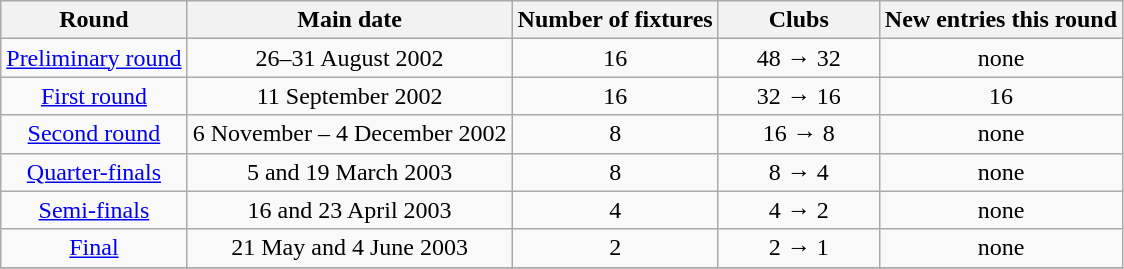<table class="wikitable" style="text-align:center">
<tr>
<th>Round</th>
<th>Main date</th>
<th>Number of fixtures</th>
<th width=100>Clubs</th>
<th>New entries this round</th>
</tr>
<tr>
<td><a href='#'>Preliminary round</a></td>
<td>26–31 August 2002</td>
<td>16</td>
<td>48 → 32</td>
<td>none</td>
</tr>
<tr>
<td><a href='#'>First round</a></td>
<td>11 September 2002</td>
<td>16</td>
<td>32 → 16</td>
<td>16</td>
</tr>
<tr>
<td><a href='#'>Second round</a></td>
<td>6 November – 4 December 2002</td>
<td>8</td>
<td>16 → 8</td>
<td>none</td>
</tr>
<tr>
<td><a href='#'>Quarter-finals</a></td>
<td>5 and 19 March 2003</td>
<td>8</td>
<td>8 → 4</td>
<td>none</td>
</tr>
<tr>
<td><a href='#'>Semi-finals</a></td>
<td>16 and 23 April 2003</td>
<td>4</td>
<td>4 → 2</td>
<td>none</td>
</tr>
<tr>
<td><a href='#'>Final</a></td>
<td>21 May and 4 June 2003</td>
<td>2</td>
<td>2 → 1</td>
<td>none</td>
</tr>
<tr>
</tr>
</table>
